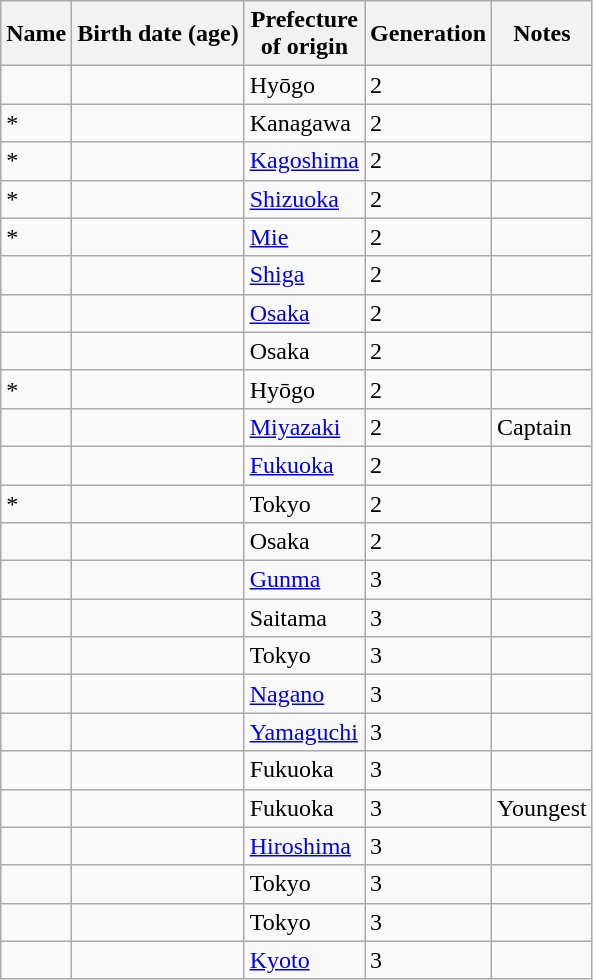<table class="wikitable sortable">
<tr>
<th>Name</th>
<th>Birth date (age)</th>
<th>Prefecture<br>of origin</th>
<th>Generation</th>
<th>Notes</th>
</tr>
<tr>
<td></td>
<td></td>
<td>Hyōgo</td>
<td>2</td>
<td></td>
</tr>
<tr>
<td>*</td>
<td></td>
<td>Kanagawa</td>
<td>2</td>
<td></td>
</tr>
<tr>
<td>*</td>
<td></td>
<td><a href='#'>Kagoshima</a></td>
<td>2</td>
<td></td>
</tr>
<tr>
<td>*</td>
<td></td>
<td><a href='#'>Shizuoka</a></td>
<td>2</td>
<td></td>
</tr>
<tr>
<td>*</td>
<td></td>
<td><a href='#'>Mie</a></td>
<td>2</td>
<td></td>
</tr>
<tr>
<td></td>
<td></td>
<td><a href='#'>Shiga</a></td>
<td>2</td>
<td></td>
</tr>
<tr>
<td></td>
<td></td>
<td><a href='#'>Osaka</a></td>
<td>2</td>
<td></td>
</tr>
<tr>
<td></td>
<td></td>
<td>Osaka</td>
<td>2</td>
<td></td>
</tr>
<tr>
<td>*</td>
<td></td>
<td>Hyōgo</td>
<td>2</td>
<td></td>
</tr>
<tr>
<td></td>
<td></td>
<td><a href='#'>Miyazaki</a></td>
<td>2</td>
<td>Captain</td>
</tr>
<tr>
<td></td>
<td></td>
<td><a href='#'>Fukuoka</a></td>
<td>2</td>
<td></td>
</tr>
<tr>
<td>*</td>
<td></td>
<td>Tokyo</td>
<td>2</td>
<td></td>
</tr>
<tr>
<td></td>
<td></td>
<td>Osaka</td>
<td>2</td>
<td></td>
</tr>
<tr>
<td></td>
<td></td>
<td><a href='#'>Gunma</a></td>
<td>3</td>
<td></td>
</tr>
<tr>
<td></td>
<td></td>
<td>Saitama</td>
<td>3</td>
<td></td>
</tr>
<tr>
<td></td>
<td></td>
<td>Tokyo</td>
<td>3</td>
<td></td>
</tr>
<tr>
<td></td>
<td></td>
<td><a href='#'>Nagano</a></td>
<td>3</td>
<td></td>
</tr>
<tr>
<td></td>
<td></td>
<td><a href='#'>Yamaguchi</a></td>
<td>3</td>
<td></td>
</tr>
<tr>
<td></td>
<td></td>
<td>Fukuoka</td>
<td>3</td>
<td></td>
</tr>
<tr>
<td></td>
<td></td>
<td>Fukuoka</td>
<td>3</td>
<td>Youngest</td>
</tr>
<tr>
<td></td>
<td></td>
<td><a href='#'>Hiroshima</a></td>
<td>3</td>
<td></td>
</tr>
<tr>
<td></td>
<td></td>
<td>Tokyo</td>
<td>3</td>
<td></td>
</tr>
<tr>
<td></td>
<td></td>
<td>Tokyo</td>
<td>3</td>
<td></td>
</tr>
<tr>
<td></td>
<td></td>
<td><a href='#'>Kyoto</a></td>
<td>3</td>
<td></td>
</tr>
</table>
